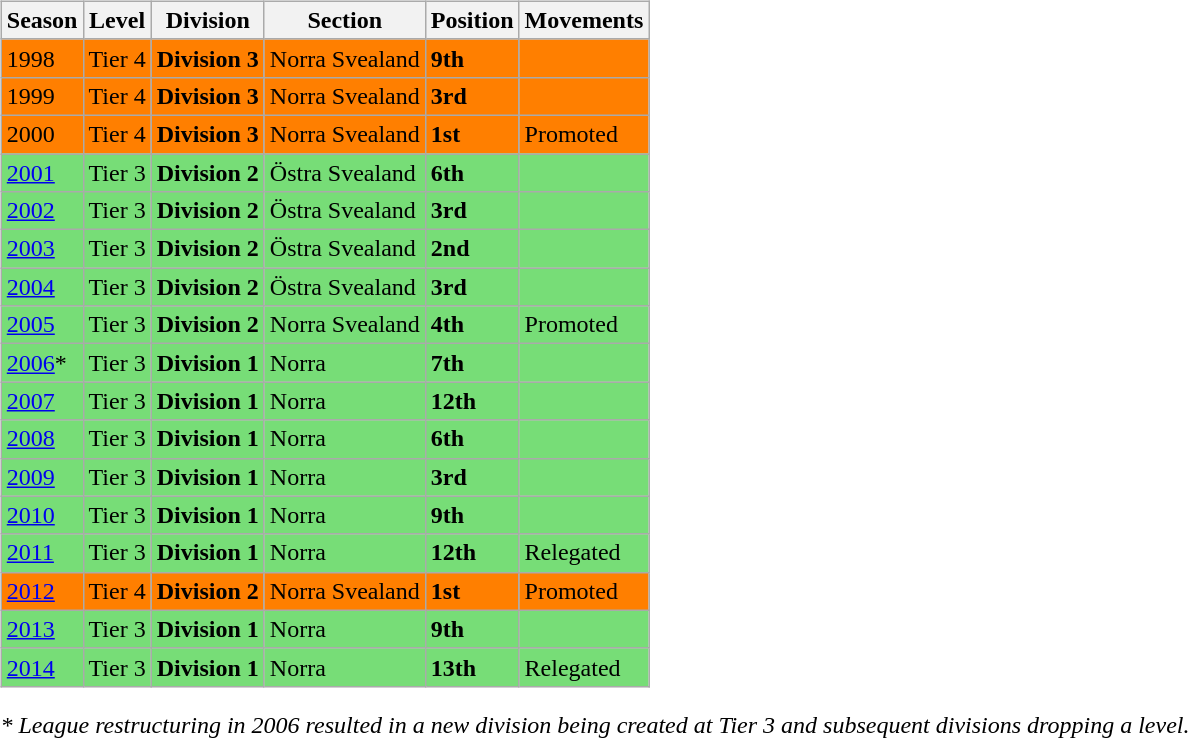<table>
<tr>
<td valign="top" width=0%><br><table class="wikitable">
<tr style="background:#f0f6fa;">
<th><strong>Season</strong></th>
<th><strong>Level</strong></th>
<th><strong>Division</strong></th>
<th><strong>Section</strong></th>
<th><strong>Position</strong></th>
<th><strong>Movements</strong></th>
</tr>
<tr>
<td style="background:#FF7F00;">1998</td>
<td style="background:#FF7F00;">Tier 4</td>
<td style="background:#FF7F00;"><strong>Division 3</strong></td>
<td style="background:#FF7F00;">Norra Svealand</td>
<td style="background:#FF7F00;"><strong>9th</strong></td>
<td style="background:#FF7F00;"></td>
</tr>
<tr>
<td style="background:#FF7F00;">1999</td>
<td style="background:#FF7F00;">Tier 4</td>
<td style="background:#FF7F00;"><strong>Division 3</strong></td>
<td style="background:#FF7F00;">Norra Svealand</td>
<td style="background:#FF7F00;"><strong>3rd</strong></td>
<td style="background:#FF7F00;"></td>
</tr>
<tr>
<td style="background:#FF7F00;">2000</td>
<td style="background:#FF7F00;">Tier 4</td>
<td style="background:#FF7F00;"><strong>Division 3</strong></td>
<td style="background:#FF7F00;">Norra Svealand</td>
<td style="background:#FF7F00;"><strong>1st</strong></td>
<td style="background:#FF7F00;">Promoted</td>
</tr>
<tr>
<td style="background:#77DD77;"><a href='#'>2001</a></td>
<td style="background:#77DD77;">Tier 3</td>
<td style="background:#77DD77;"><strong>Division 2</strong></td>
<td style="background:#77DD77;">Östra Svealand</td>
<td style="background:#77DD77;"><strong>6th</strong></td>
<td style="background:#77DD77;"></td>
</tr>
<tr>
<td style="background:#77DD77;"><a href='#'>2002</a></td>
<td style="background:#77DD77;">Tier 3</td>
<td style="background:#77DD77;"><strong>Division 2</strong></td>
<td style="background:#77DD77;">Östra Svealand</td>
<td style="background:#77DD77;"><strong>3rd</strong></td>
<td style="background:#77DD77;"></td>
</tr>
<tr>
<td style="background:#77DD77;"><a href='#'>2003</a></td>
<td style="background:#77DD77;">Tier 3</td>
<td style="background:#77DD77;"><strong>Division 2</strong></td>
<td style="background:#77DD77;">Östra Svealand</td>
<td style="background:#77DD77;"><strong>2nd</strong></td>
<td style="background:#77DD77;"></td>
</tr>
<tr>
<td style="background:#77DD77;"><a href='#'>2004</a></td>
<td style="background:#77DD77;">Tier 3</td>
<td style="background:#77DD77;"><strong>Division 2</strong></td>
<td style="background:#77DD77;">Östra Svealand</td>
<td style="background:#77DD77;"><strong>3rd</strong></td>
<td style="background:#77DD77;"></td>
</tr>
<tr>
<td style="background:#77DD77;"><a href='#'>2005</a></td>
<td style="background:#77DD77;">Tier 3</td>
<td style="background:#77DD77;"><strong>Division 2</strong></td>
<td style="background:#77DD77;">Norra Svealand</td>
<td style="background:#77DD77;"><strong>4th</strong></td>
<td style="background:#77DD77;">Promoted</td>
</tr>
<tr>
<td style="background:#77DD77;"><a href='#'>2006</a>*</td>
<td style="background:#77DD77;">Tier 3</td>
<td style="background:#77DD77;"><strong>Division 1</strong></td>
<td style="background:#77DD77;">Norra</td>
<td style="background:#77DD77;"><strong>7th</strong></td>
<td style="background:#77DD77;"></td>
</tr>
<tr>
<td style="background:#77DD77;"><a href='#'>2007</a></td>
<td style="background:#77DD77;">Tier 3</td>
<td style="background:#77DD77;"><strong>Division 1</strong></td>
<td style="background:#77DD77;">Norra</td>
<td style="background:#77DD77;"><strong>12th</strong></td>
<td style="background:#77DD77;"></td>
</tr>
<tr>
<td style="background:#77DD77;"><a href='#'>2008</a></td>
<td style="background:#77DD77;">Tier 3</td>
<td style="background:#77DD77;"><strong>Division 1</strong></td>
<td style="background:#77DD77;">Norra</td>
<td style="background:#77DD77;"><strong>6th</strong></td>
<td style="background:#77DD77;"></td>
</tr>
<tr>
<td style="background:#77DD77;"><a href='#'>2009</a></td>
<td style="background:#77DD77;">Tier 3</td>
<td style="background:#77DD77;"><strong>Division 1</strong></td>
<td style="background:#77DD77;">Norra</td>
<td style="background:#77DD77;"><strong>3rd</strong></td>
<td style="background:#77DD77;"></td>
</tr>
<tr>
<td style="background:#77DD77;"><a href='#'>2010</a></td>
<td style="background:#77DD77;">Tier 3</td>
<td style="background:#77DD77;"><strong>Division 1</strong></td>
<td style="background:#77DD77;">Norra</td>
<td style="background:#77DD77;"><strong>9th</strong></td>
<td style="background:#77DD77;"></td>
</tr>
<tr>
<td style="background:#77DD77;"><a href='#'>2011</a></td>
<td style="background:#77DD77;">Tier 3</td>
<td style="background:#77DD77;"><strong>Division 1</strong></td>
<td style="background:#77DD77;">Norra</td>
<td style="background:#77DD77;"><strong>12th</strong></td>
<td style="background:#77DD77;">Relegated</td>
</tr>
<tr>
<td style="background:#FF7F00;"><a href='#'>2012</a></td>
<td style="background:#FF7F00;">Tier 4</td>
<td style="background:#FF7F00;"><strong>Division 2</strong></td>
<td style="background:#FF7F00;">Norra Svealand</td>
<td style="background:#FF7F00;"><strong>1st</strong></td>
<td style="background:#FF7F00;">Promoted</td>
</tr>
<tr>
<td style="background:#77DD77;"><a href='#'>2013</a></td>
<td style="background:#77DD77;">Tier 3</td>
<td style="background:#77DD77;"><strong>Division 1</strong></td>
<td style="background:#77DD77;">Norra</td>
<td style="background:#77DD77;"><strong>9th</strong></td>
<td style="background:#77DD77;"></td>
</tr>
<tr>
<td style="background:#77DD77;"><a href='#'>2014</a></td>
<td style="background:#77DD77;">Tier 3</td>
<td style="background:#77DD77;"><strong>Division 1</strong></td>
<td style="background:#77DD77;">Norra</td>
<td style="background:#77DD77;"><strong>13th</strong></td>
<td style="background:#77DD77;">Relegated</td>
</tr>
</table>
<em>* League restructuring in 2006 resulted in a new division being created at Tier 3 and subsequent divisions dropping a level.</em></td>
</tr>
</table>
